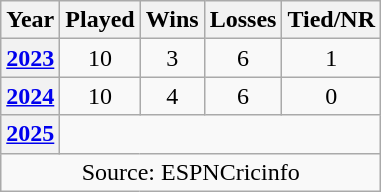<table class="wikitable" style="text-align:center;">
<tr>
<th>Year</th>
<th>Played</th>
<th>Wins</th>
<th>Losses</th>
<th>Tied/NR</th>
</tr>
<tr>
<th><a href='#'>2023</a></th>
<td>10</td>
<td>3</td>
<td>6</td>
<td>1</td>
</tr>
<tr>
<th><a href='#'>2024</a></th>
<td>10</td>
<td>4</td>
<td>6</td>
<td>0</td>
</tr>
<tr>
<th><a href='#'>2025</a></th>
</tr>
<tr>
<td colspan="5">Source: ESPNCricinfo</td>
</tr>
</table>
